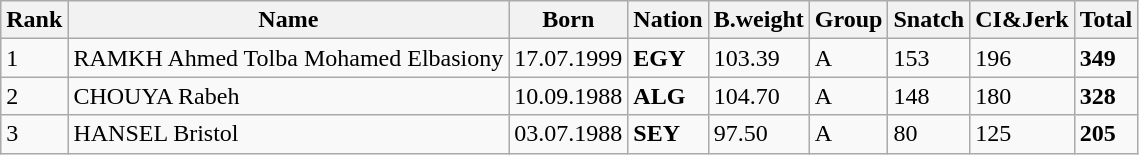<table class="wikitable">
<tr>
<th>Rank</th>
<th>Name</th>
<th>Born</th>
<th>Nation</th>
<th>B.weight</th>
<th>Group</th>
<th>Snatch</th>
<th>CI&Jerk</th>
<th>Total</th>
</tr>
<tr>
<td>1</td>
<td>RAMKH Ahmed Tolba Mohamed Elbasiony</td>
<td>17.07.1999</td>
<td><strong>EGY</strong></td>
<td>103.39</td>
<td>A</td>
<td>153</td>
<td>196</td>
<td><strong>349</strong></td>
</tr>
<tr>
<td>2</td>
<td>CHOUYA Rabeh</td>
<td>10.09.1988</td>
<td><strong>ALG</strong></td>
<td>104.70</td>
<td>A</td>
<td>148</td>
<td>180</td>
<td><strong>328</strong></td>
</tr>
<tr>
<td>3</td>
<td>HANSEL Bristol</td>
<td>03.07.1988</td>
<td><strong>SEY</strong></td>
<td>97.50</td>
<td>A</td>
<td>80</td>
<td>125</td>
<td><strong>205</strong></td>
</tr>
</table>
